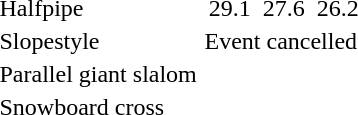<table>
<tr>
<td>Halfpipe<br></td>
<td></td>
<td>29.1</td>
<td></td>
<td>27.6</td>
<td></td>
<td>26.2</td>
</tr>
<tr>
<td>Slopestyle<br></td>
<td align=center colspan=6>Event cancelled</td>
</tr>
<tr>
<td>Parallel giant slalom<br></td>
<td colspan="2"></td>
<td colspan="2"></td>
<td colspan="2"></td>
</tr>
<tr>
<td>Snowboard cross<br></td>
<td colspan="2"></td>
<td colspan="2"></td>
<td colspan="2"></td>
</tr>
</table>
